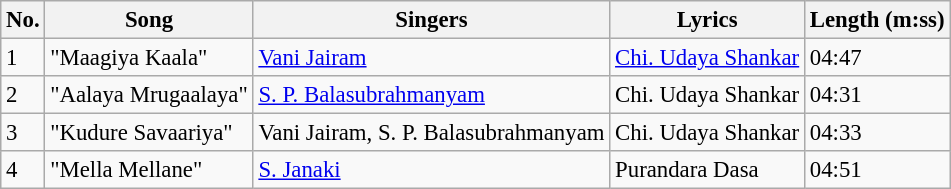<table class="wikitable" style="font-size:95%;">
<tr>
<th>No.</th>
<th>Song</th>
<th>Singers</th>
<th>Lyrics</th>
<th>Length (m:ss)</th>
</tr>
<tr>
<td>1</td>
<td>"Maagiya Kaala"</td>
<td><a href='#'>Vani Jairam</a></td>
<td><a href='#'>Chi. Udaya Shankar</a></td>
<td>04:47</td>
</tr>
<tr>
<td>2</td>
<td>"Aalaya Mrugaalaya"</td>
<td><a href='#'>S. P. Balasubrahmanyam</a></td>
<td>Chi. Udaya Shankar</td>
<td>04:31</td>
</tr>
<tr>
<td>3</td>
<td>"Kudure Savaariya"</td>
<td>Vani Jairam, S. P. Balasubrahmanyam</td>
<td>Chi. Udaya Shankar</td>
<td>04:33</td>
</tr>
<tr>
<td>4</td>
<td>"Mella Mellane"</td>
<td><a href='#'>S. Janaki</a></td>
<td>Purandara Dasa</td>
<td>04:51</td>
</tr>
</table>
